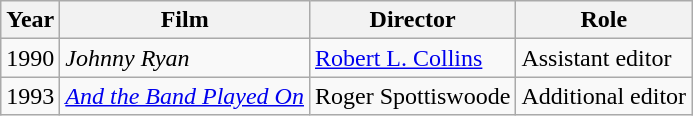<table class="wikitable">
<tr>
<th>Year</th>
<th>Film</th>
<th>Director</th>
<th>Role</th>
</tr>
<tr>
<td>1990</td>
<td><em>Johnny Ryan</em></td>
<td><a href='#'>Robert L. Collins</a></td>
<td>Assistant editor</td>
</tr>
<tr>
<td>1993</td>
<td><em><a href='#'>And the Band Played On</a></em></td>
<td>Roger Spottiswoode</td>
<td>Additional editor</td>
</tr>
</table>
